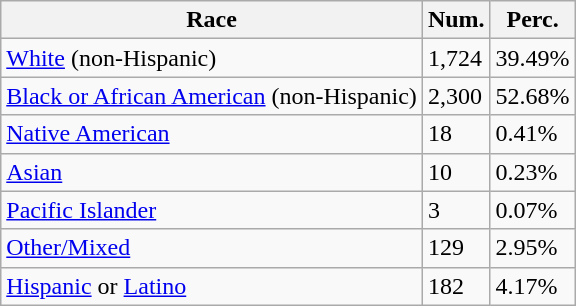<table class="wikitable">
<tr>
<th>Race</th>
<th>Num.</th>
<th>Perc.</th>
</tr>
<tr>
<td><a href='#'>White</a> (non-Hispanic)</td>
<td>1,724</td>
<td>39.49%</td>
</tr>
<tr>
<td><a href='#'>Black or African American</a> (non-Hispanic)</td>
<td>2,300</td>
<td>52.68%</td>
</tr>
<tr>
<td><a href='#'>Native American</a></td>
<td>18</td>
<td>0.41%</td>
</tr>
<tr>
<td><a href='#'>Asian</a></td>
<td>10</td>
<td>0.23%</td>
</tr>
<tr>
<td><a href='#'>Pacific Islander</a></td>
<td>3</td>
<td>0.07%</td>
</tr>
<tr>
<td><a href='#'>Other/Mixed</a></td>
<td>129</td>
<td>2.95%</td>
</tr>
<tr>
<td><a href='#'>Hispanic</a> or <a href='#'>Latino</a></td>
<td>182</td>
<td>4.17%</td>
</tr>
</table>
